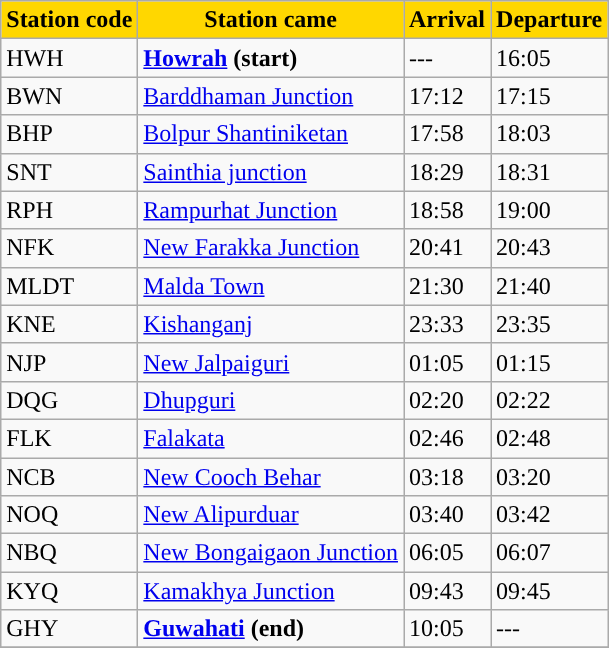<table class="wikitable">
<tr>
<th style="background:gold;">Station code</th>
<th ! style="background:gold;">Station came</th>
<th ! style="background:gold;">Arrival</th>
<th ! style="background:gold;">Departure</th>
</tr>
<tr>
<td>HWH</td>
<td><strong><a href='#'>Howrah</a> (start)</strong></td>
<td>---</td>
<td>16:05</td>
</tr>
<tr>
<td>BWN</td>
<td><a href='#'>Barddhaman Junction</a></td>
<td>17:12</td>
<td>17:15</td>
</tr>
<tr>
<td>BHP</td>
<td><a href='#'>Bolpur Shantiniketan</a></td>
<td>17:58</td>
<td>18:03</td>
</tr>
<tr>
<td>SNT</td>
<td><a href='#'>Sainthia junction</a></td>
<td>18:29</td>
<td>18:31</td>
</tr>
<tr>
<td>RPH</td>
<td><a href='#'>Rampurhat Junction</a></td>
<td>18:58</td>
<td>19:00</td>
</tr>
<tr>
<td>NFK</td>
<td><a href='#'>New Farakka Junction</a></td>
<td>20:41</td>
<td>20:43</td>
</tr>
<tr>
<td>MLDT</td>
<td><a href='#'>Malda Town</a></td>
<td>21:30</td>
<td>21:40</td>
</tr>
<tr>
<td>KNE</td>
<td><a href='#'>Kishanganj</a></td>
<td>23:33</td>
<td>23:35</td>
</tr>
<tr>
<td>NJP</td>
<td><a href='#'>New Jalpaiguri</a></td>
<td>01:05</td>
<td>01:15</td>
</tr>
<tr>
<td>DQG</td>
<td><a href='#'>Dhupguri</a></td>
<td>02:20</td>
<td>02:22</td>
</tr>
<tr>
<td>FLK</td>
<td><a href='#'>Falakata</a></td>
<td>02:46</td>
<td>02:48</td>
</tr>
<tr>
<td>NCB</td>
<td><a href='#'>New Cooch Behar</a></td>
<td>03:18</td>
<td>03:20</td>
</tr>
<tr>
<td>NOQ</td>
<td><a href='#'>New Alipurduar</a></td>
<td>03:40</td>
<td>03:42</td>
</tr>
<tr>
<td>NBQ</td>
<td><a href='#'>New Bongaigaon Junction</a></td>
<td>06:05</td>
<td>06:07</td>
</tr>
<tr>
<td>KYQ</td>
<td><a href='#'>Kamakhya Junction</a></td>
<td>09:43</td>
<td>09:45</td>
</tr>
<tr>
<td>GHY</td>
<td><strong><a href='#'>Guwahati</a> (end)</strong></td>
<td>10:05</td>
<td>---</td>
</tr>
<tr>
</tr>
</table>
